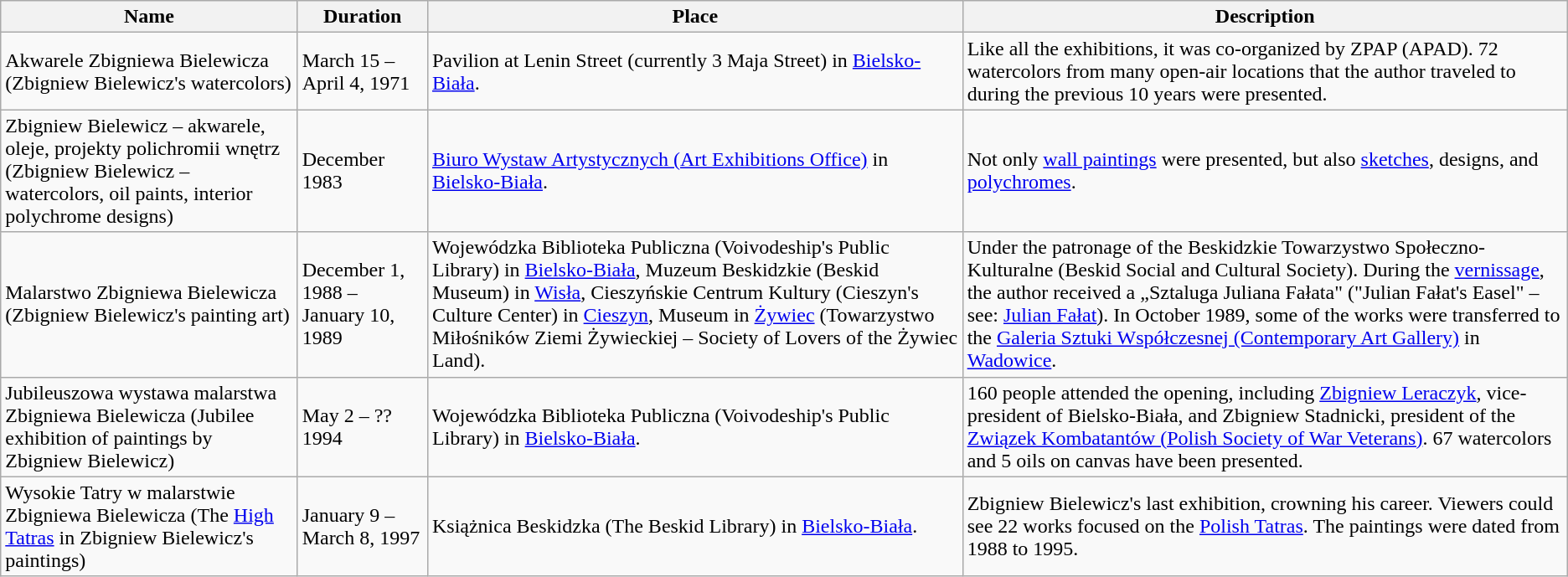<table class="wikitable">
<tr>
<th>Name</th>
<th>Duration</th>
<th>Place</th>
<th>Description</th>
</tr>
<tr>
<td>Akwarele Zbigniewa Bielewicza (Zbigniew Bielewicz's watercolors)</td>
<td>March 15 – April 4, 1971</td>
<td>Pavilion at Lenin Street (currently 3 Maja Street) in <a href='#'>Bielsko-Biała</a>.</td>
<td>Like all the exhibitions, it was co-organized by ZPAP (APAD). 72 watercolors from many open-air locations that the author traveled to during the previous 10 years were presented.</td>
</tr>
<tr>
<td>Zbigniew Bielewicz – akwarele, oleje, projekty polichromii wnętrz (Zbigniew Bielewicz – watercolors, oil paints, interior polychrome designs)</td>
<td>December 1983</td>
<td><a href='#'>Biuro Wystaw Artystycznych (Art Exhibitions Office)</a> in <a href='#'>Bielsko-Biała</a>.</td>
<td>Not only <a href='#'>wall paintings</a> were presented, but also <a href='#'>sketches</a>, designs, and <a href='#'>polychromes</a>.</td>
</tr>
<tr>
<td>Malarstwo Zbigniewa Bielewicza (Zbigniew Bielewicz's painting art)</td>
<td>December 1, 1988 – January 10, 1989</td>
<td>Wojewódzka Biblioteka Publiczna (Voivodeship's Public Library) in <a href='#'>Bielsko-Biała</a>, Muzeum Beskidzkie (Beskid Museum) in <a href='#'>Wisła</a>, Cieszyńskie Centrum Kultury (Cieszyn's Culture Center) in <a href='#'>Cieszyn</a>, Museum in <a href='#'>Żywiec</a> (Towarzystwo Miłośników Ziemi Żywieckiej – Society of Lovers of the Żywiec Land).</td>
<td>Under the patronage of the Beskidzkie Towarzystwo Społeczno-Kulturalne (Beskid Social and Cultural Society). During the <a href='#'>vernissage</a>, the author received a „Sztaluga Juliana Fałata" ("Julian Fałat's Easel" – see: <a href='#'>Julian Fałat</a>). In October 1989, some of the works were transferred to the <a href='#'>Galeria Sztuki Współczesnej (Contemporary Art Gallery)</a> in <a href='#'>Wadowice</a>.</td>
</tr>
<tr>
<td>Jubileuszowa wystawa malarstwa Zbigniewa Bielewicza (Jubilee exhibition of paintings by Zbigniew Bielewicz)</td>
<td>May 2 – ?? 1994</td>
<td>Wojewódzka Biblioteka Publiczna (Voivodeship's Public Library) in <a href='#'>Bielsko-Biała</a>.</td>
<td>160 people attended the opening, including <a href='#'>Zbigniew Leraczyk</a>, vice-president of Bielsko-Biała, and Zbigniew Stadnicki, president of the <a href='#'>Związek Kombatantów (Polish Society of War Veterans)</a>. 67 watercolors and 5 oils on canvas have been presented.</td>
</tr>
<tr>
<td>Wysokie Tatry w malarstwie Zbigniewa Bielewicza (The <a href='#'>High Tatras</a> in Zbigniew Bielewicz's paintings)</td>
<td>January 9 – March 8, 1997</td>
<td>Książnica Beskidzka (The Beskid Library) in <a href='#'>Bielsko-Biała</a>.</td>
<td>Zbigniew Bielewicz's last exhibition, crowning his career. Viewers could see 22 works focused on the <a href='#'>Polish Tatras</a>. The paintings were dated from 1988 to 1995.</td>
</tr>
</table>
